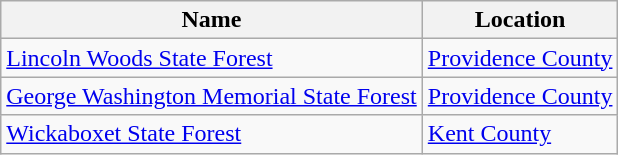<table class="wikitable">
<tr>
<th align=left>Name<br></th>
<th align=left>Location<br></th>
</tr>
<tr>
<td><a href='#'>Lincoln Woods State Forest</a></td>
<td><a href='#'>Providence County</a></td>
</tr>
<tr>
<td><a href='#'>George Washington Memorial State Forest</a></td>
<td><a href='#'>Providence County</a></td>
</tr>
<tr>
<td><a href='#'>Wickaboxet State Forest</a></td>
<td><a href='#'>Kent County</a></td>
</tr>
</table>
